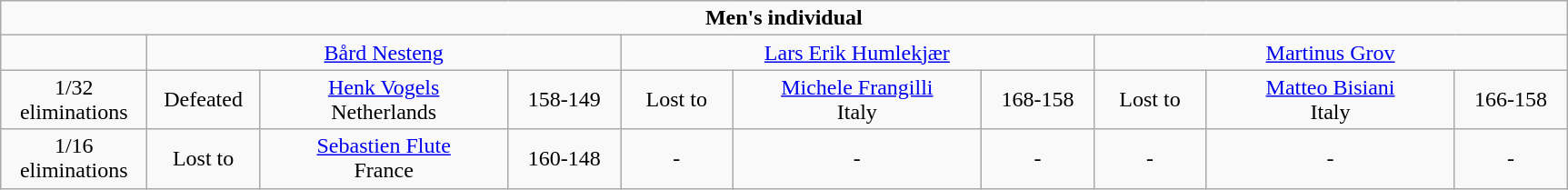<table class="wikitable">
<tr>
<td align=center colspan=10><strong>Men's individual</strong></td>
</tr>
<tr>
<td></td>
<td align=center colspan=3><a href='#'>Bård Nesteng</a></td>
<td align=center colspan=3><a href='#'>Lars Erik Humlekjær</a></td>
<td align=center colspan=3><a href='#'>Martinus Grov</a></td>
</tr>
<tr>
<td width="100px" align=center>1/32 eliminations</td>
<td width="75px" align= center>Defeated</td>
<td width="175px" align=center><a href='#'>Henk Vogels</a> <br>Netherlands</td>
<td width="75px" align=center>158-149</td>
<td width="75px" align= center>Lost to</td>
<td width="175px" align=center><a href='#'>Michele Frangilli</a> <br>Italy</td>
<td width="75px" align=center>168-158</td>
<td width="75px" align= center>Lost to</td>
<td width="175px" align=center><a href='#'>Matteo Bisiani</a> <br>Italy</td>
<td width="75px" align=center>166-158</td>
</tr>
<tr>
<td width="100px" align=center>1/16 eliminations</td>
<td width="75px" align= center>Lost to</td>
<td width="175px" align=center><a href='#'>Sebastien Flute</a> <br>France</td>
<td width="75px" align=center>160-148</td>
<td width="75px" align= center>-</td>
<td width="175px" align=center>-</td>
<td width="75px" align=center>-</td>
<td width="75px" align= center>-</td>
<td width="175px" align=center>-</td>
<td width="75px" align=center>-</td>
</tr>
</table>
